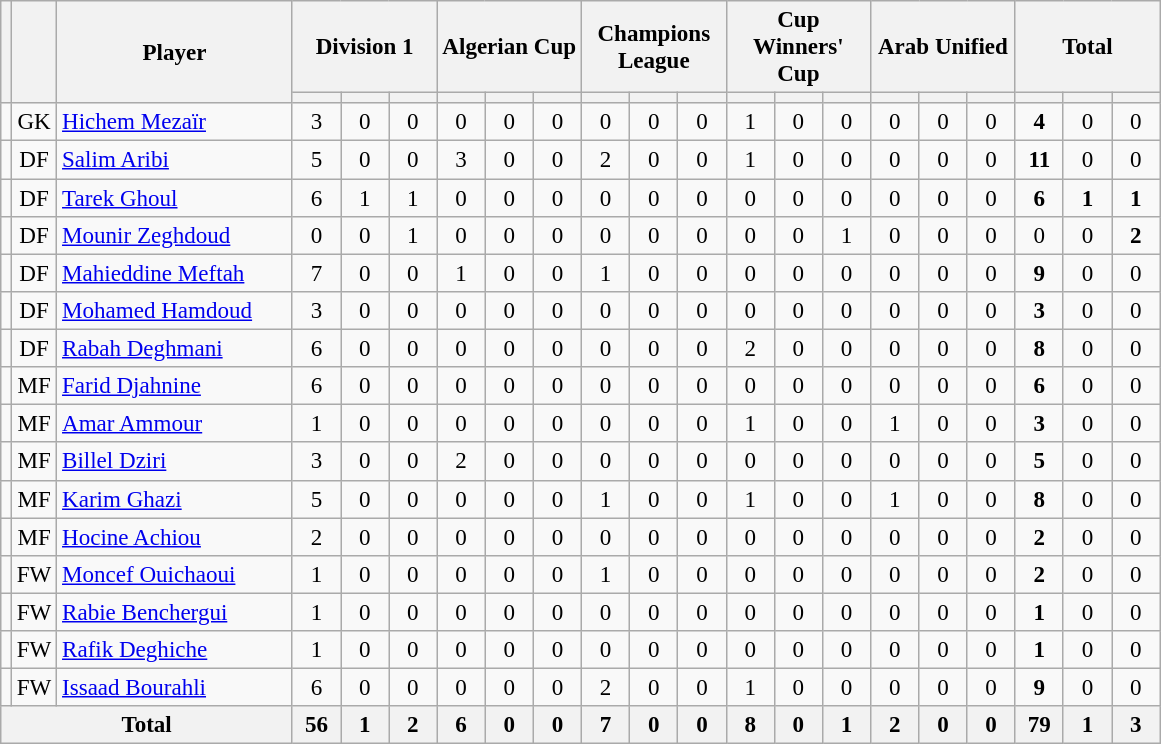<table class="wikitable sortable nowrap" style="font-size: 96%; text-align: center;">
<tr>
<th rowspan="2"></th>
<th rowspan="2"></th>
<th rowspan="2" width=150>Player</th>
<th colspan="3">Division 1</th>
<th colspan="3">Algerian Cup</th>
<th colspan="3">Champions League</th>
<th colspan="3">Cup Winners' Cup</th>
<th colspan="3">Arab Unified</th>
<th colspan="3">Total</th>
</tr>
<tr>
<th width=25></th>
<th width=25></th>
<th width=25></th>
<th width=25></th>
<th width=25></th>
<th width=25></th>
<th width=25></th>
<th width=25></th>
<th width=25></th>
<th width=25></th>
<th width=25></th>
<th width=25></th>
<th width=25></th>
<th width=25></th>
<th width=25></th>
<th width=25></th>
<th width=25></th>
<th width=25></th>
</tr>
<tr>
<td></td>
<td>GK</td>
<td style="text-align:left"> <a href='#'>Hichem Mezaïr</a></td>
<td>3</td>
<td>0</td>
<td>0</td>
<td>0</td>
<td>0</td>
<td>0</td>
<td>0</td>
<td>0</td>
<td>0</td>
<td>1</td>
<td>0</td>
<td>0</td>
<td>0</td>
<td>0</td>
<td>0</td>
<td><strong>4</strong></td>
<td>0</td>
<td>0</td>
</tr>
<tr>
<td></td>
<td>DF</td>
<td style="text-align:left"> <a href='#'>Salim Aribi</a></td>
<td>5</td>
<td>0</td>
<td>0</td>
<td>3</td>
<td>0</td>
<td>0</td>
<td>2</td>
<td>0</td>
<td>0</td>
<td>1</td>
<td>0</td>
<td>0</td>
<td>0</td>
<td>0</td>
<td>0</td>
<td><strong>11</strong></td>
<td>0</td>
<td>0</td>
</tr>
<tr>
<td></td>
<td>DF</td>
<td style="text-align:left"> <a href='#'>Tarek Ghoul</a></td>
<td>6</td>
<td>1</td>
<td>1</td>
<td>0</td>
<td>0</td>
<td>0</td>
<td>0</td>
<td>0</td>
<td>0</td>
<td>0</td>
<td>0</td>
<td>0</td>
<td>0</td>
<td>0</td>
<td>0</td>
<td><strong>6</strong></td>
<td><strong>1</strong></td>
<td><strong>1</strong></td>
</tr>
<tr>
<td></td>
<td>DF</td>
<td style="text-align:left"> <a href='#'>Mounir Zeghdoud</a></td>
<td>0</td>
<td>0</td>
<td>1</td>
<td>0</td>
<td>0</td>
<td>0</td>
<td>0</td>
<td>0</td>
<td>0</td>
<td>0</td>
<td>0</td>
<td>1</td>
<td>0</td>
<td>0</td>
<td>0</td>
<td>0</td>
<td>0</td>
<td><strong>2</strong></td>
</tr>
<tr>
<td></td>
<td>DF</td>
<td style="text-align:left"> <a href='#'>Mahieddine Meftah</a></td>
<td>7</td>
<td>0</td>
<td>0</td>
<td>1</td>
<td>0</td>
<td>0</td>
<td>1</td>
<td>0</td>
<td>0</td>
<td>0</td>
<td>0</td>
<td>0</td>
<td>0</td>
<td>0</td>
<td>0</td>
<td><strong>9</strong></td>
<td>0</td>
<td>0</td>
</tr>
<tr>
<td></td>
<td>DF</td>
<td style="text-align:left"> <a href='#'>Mohamed Hamdoud</a></td>
<td>3</td>
<td>0</td>
<td>0</td>
<td>0</td>
<td>0</td>
<td>0</td>
<td>0</td>
<td>0</td>
<td>0</td>
<td>0</td>
<td>0</td>
<td>0</td>
<td>0</td>
<td>0</td>
<td>0</td>
<td><strong>3</strong></td>
<td>0</td>
<td>0</td>
</tr>
<tr>
<td></td>
<td>DF</td>
<td style="text-align:left"> <a href='#'>Rabah Deghmani</a></td>
<td>6</td>
<td>0</td>
<td>0</td>
<td>0</td>
<td>0</td>
<td>0</td>
<td>0</td>
<td>0</td>
<td>0</td>
<td>2</td>
<td>0</td>
<td>0</td>
<td>0</td>
<td>0</td>
<td>0</td>
<td><strong>8</strong></td>
<td>0</td>
<td>0</td>
</tr>
<tr>
<td></td>
<td>MF</td>
<td style="text-align:left"> <a href='#'>Farid Djahnine</a></td>
<td>6</td>
<td>0</td>
<td>0</td>
<td>0</td>
<td>0</td>
<td>0</td>
<td>0</td>
<td>0</td>
<td>0</td>
<td>0</td>
<td>0</td>
<td>0</td>
<td>0</td>
<td>0</td>
<td>0</td>
<td><strong>6</strong></td>
<td>0</td>
<td>0</td>
</tr>
<tr>
<td></td>
<td>MF</td>
<td style="text-align:left"> <a href='#'>Amar Ammour</a></td>
<td>1</td>
<td>0</td>
<td>0</td>
<td>0</td>
<td>0</td>
<td>0</td>
<td>0</td>
<td>0</td>
<td>0</td>
<td>1</td>
<td>0</td>
<td>0</td>
<td>1</td>
<td>0</td>
<td>0</td>
<td><strong>3</strong></td>
<td>0</td>
<td>0</td>
</tr>
<tr>
<td></td>
<td>MF</td>
<td style="text-align:left"> <a href='#'>Billel Dziri</a></td>
<td>3</td>
<td>0</td>
<td>0</td>
<td>2</td>
<td>0</td>
<td>0</td>
<td>0</td>
<td>0</td>
<td>0</td>
<td>0</td>
<td>0</td>
<td>0</td>
<td>0</td>
<td>0</td>
<td>0</td>
<td><strong>5</strong></td>
<td>0</td>
<td>0</td>
</tr>
<tr>
<td></td>
<td>MF</td>
<td style="text-align:left"> <a href='#'>Karim Ghazi</a></td>
<td>5</td>
<td>0</td>
<td>0</td>
<td>0</td>
<td>0</td>
<td>0</td>
<td>1</td>
<td>0</td>
<td>0</td>
<td>1</td>
<td>0</td>
<td>0</td>
<td>1</td>
<td>0</td>
<td>0</td>
<td><strong>8</strong></td>
<td>0</td>
<td>0</td>
</tr>
<tr>
<td></td>
<td>MF</td>
<td style="text-align:left"> <a href='#'>Hocine Achiou</a></td>
<td>2</td>
<td>0</td>
<td>0</td>
<td>0</td>
<td>0</td>
<td>0</td>
<td>0</td>
<td>0</td>
<td>0</td>
<td>0</td>
<td>0</td>
<td>0</td>
<td>0</td>
<td>0</td>
<td>0</td>
<td><strong>2</strong></td>
<td>0</td>
<td>0</td>
</tr>
<tr>
<td></td>
<td>FW</td>
<td style="text-align:left"> <a href='#'>Moncef Ouichaoui</a></td>
<td>1</td>
<td>0</td>
<td>0</td>
<td>0</td>
<td>0</td>
<td>0</td>
<td>1</td>
<td>0</td>
<td>0</td>
<td>0</td>
<td>0</td>
<td>0</td>
<td>0</td>
<td>0</td>
<td>0</td>
<td><strong>2</strong></td>
<td>0</td>
<td>0</td>
</tr>
<tr>
<td></td>
<td>FW</td>
<td style="text-align:left"> <a href='#'>Rabie Benchergui</a></td>
<td>1</td>
<td>0</td>
<td>0</td>
<td>0</td>
<td>0</td>
<td>0</td>
<td>0</td>
<td>0</td>
<td>0</td>
<td>0</td>
<td>0</td>
<td>0</td>
<td>0</td>
<td>0</td>
<td>0</td>
<td><strong>1</strong></td>
<td>0</td>
<td>0</td>
</tr>
<tr>
<td></td>
<td>FW</td>
<td style="text-align:left"> <a href='#'>Rafik Deghiche</a></td>
<td>1</td>
<td>0</td>
<td>0</td>
<td>0</td>
<td>0</td>
<td>0</td>
<td>0</td>
<td>0</td>
<td>0</td>
<td>0</td>
<td>0</td>
<td>0</td>
<td>0</td>
<td>0</td>
<td>0</td>
<td><strong>1</strong></td>
<td>0</td>
<td>0</td>
</tr>
<tr>
<td></td>
<td>FW</td>
<td style="text-align:left"> <a href='#'>Issaad Bourahli</a></td>
<td>6</td>
<td>0</td>
<td>0</td>
<td>0</td>
<td>0</td>
<td>0</td>
<td>2</td>
<td>0</td>
<td>0</td>
<td>1</td>
<td>0</td>
<td>0</td>
<td>0</td>
<td>0</td>
<td>0</td>
<td><strong>9</strong></td>
<td>0</td>
<td>0</td>
</tr>
<tr>
<th colspan="3">Total</th>
<th>56</th>
<th>1</th>
<th>2</th>
<th>6</th>
<th>0</th>
<th>0</th>
<th>7</th>
<th>0</th>
<th>0</th>
<th>8</th>
<th>0</th>
<th>1</th>
<th>2</th>
<th>0</th>
<th>0</th>
<th>79</th>
<th>1</th>
<th>3</th>
</tr>
</table>
